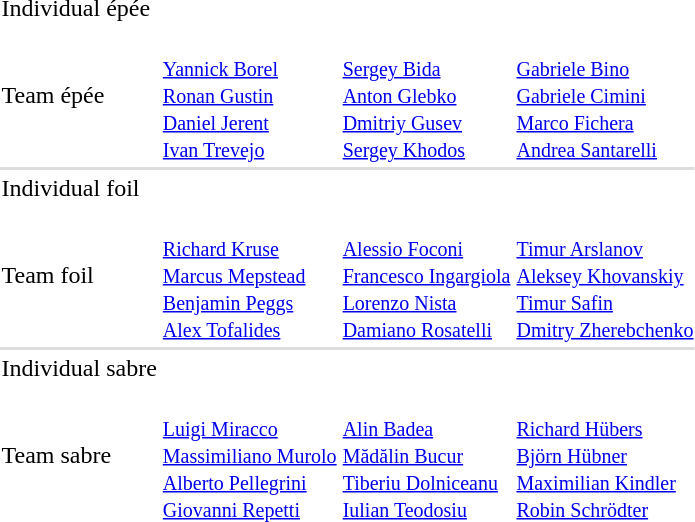<table>
<tr>
<td>Individual épée <br></td>
<td></td>
<td></td>
<td><br></td>
</tr>
<tr>
<td>Team épée <br></td>
<td>  <br> <small> <a href='#'>Yannick Borel</a> <br> <a href='#'>Ronan Gustin</a> <br> <a href='#'>Daniel Jerent</a> <br> <a href='#'>Ivan Trevejo</a> </small></td>
<td> <br> <small> <a href='#'>Sergey Bida</a> <br> <a href='#'>Anton Glebko</a> <br> <a href='#'>Dmitriy Gusev</a> <br> <a href='#'>Sergey Khodos</a> </small></td>
<td> <br> <small> <a href='#'>Gabriele Bino</a> <br> <a href='#'>Gabriele Cimini</a> <br> <a href='#'>Marco Fichera</a> <br> <a href='#'>Andrea Santarelli</a> </small></td>
</tr>
<tr bgcolor=#DDDDDD>
<td colspan=7></td>
</tr>
<tr>
<td>Individual foil <br></td>
<td></td>
<td></td>
<td><br></td>
</tr>
<tr>
<td>Team foil<br></td>
<td> <br> <small> <a href='#'>Richard Kruse</a> <br> <a href='#'>Marcus Mepstead</a> <br> <a href='#'>Benjamin Peggs</a> <br> <a href='#'>Alex Tofalides</a> </small></td>
<td> <br> <small> <a href='#'>Alessio Foconi</a> <br> <a href='#'>Francesco Ingargiola</a> <br> <a href='#'>Lorenzo Nista</a> <br> <a href='#'>Damiano Rosatelli</a> </small></td>
<td> <br> <small> <a href='#'>Timur Arslanov</a> <br> <a href='#'>Aleksey Khovanskiy</a> <br> <a href='#'>Timur Safin</a> <br> <a href='#'>Dmitry Zherebchenko</a> </small></td>
</tr>
<tr bgcolor=#DDDDDD>
<td colspan=7></td>
</tr>
<tr>
<td>Individual sabre <br></td>
<td></td>
<td></td>
<td><br></td>
</tr>
<tr>
<td>Team sabre <br></td>
<td> <br> <small> <a href='#'>Luigi Miracco</a> <br> <a href='#'>Massimiliano Murolo</a> <br> <a href='#'>Alberto Pellegrini</a> <br> <a href='#'>Giovanni Repetti</a> </small></td>
<td> <br> <small> <a href='#'>Alin Badea</a> <br> <a href='#'>Mădălin Bucur</a> <br> <a href='#'>Tiberiu Dolniceanu</a> <br> <a href='#'>Iulian Teodosiu</a> </small></td>
<td> <br> <small> <a href='#'>Richard Hübers</a> <br> <a href='#'>Björn Hübner</a> <br> <a href='#'>Maximilian Kindler</a> <br> <a href='#'>Robin Schrödter</a> </small></td>
</tr>
</table>
